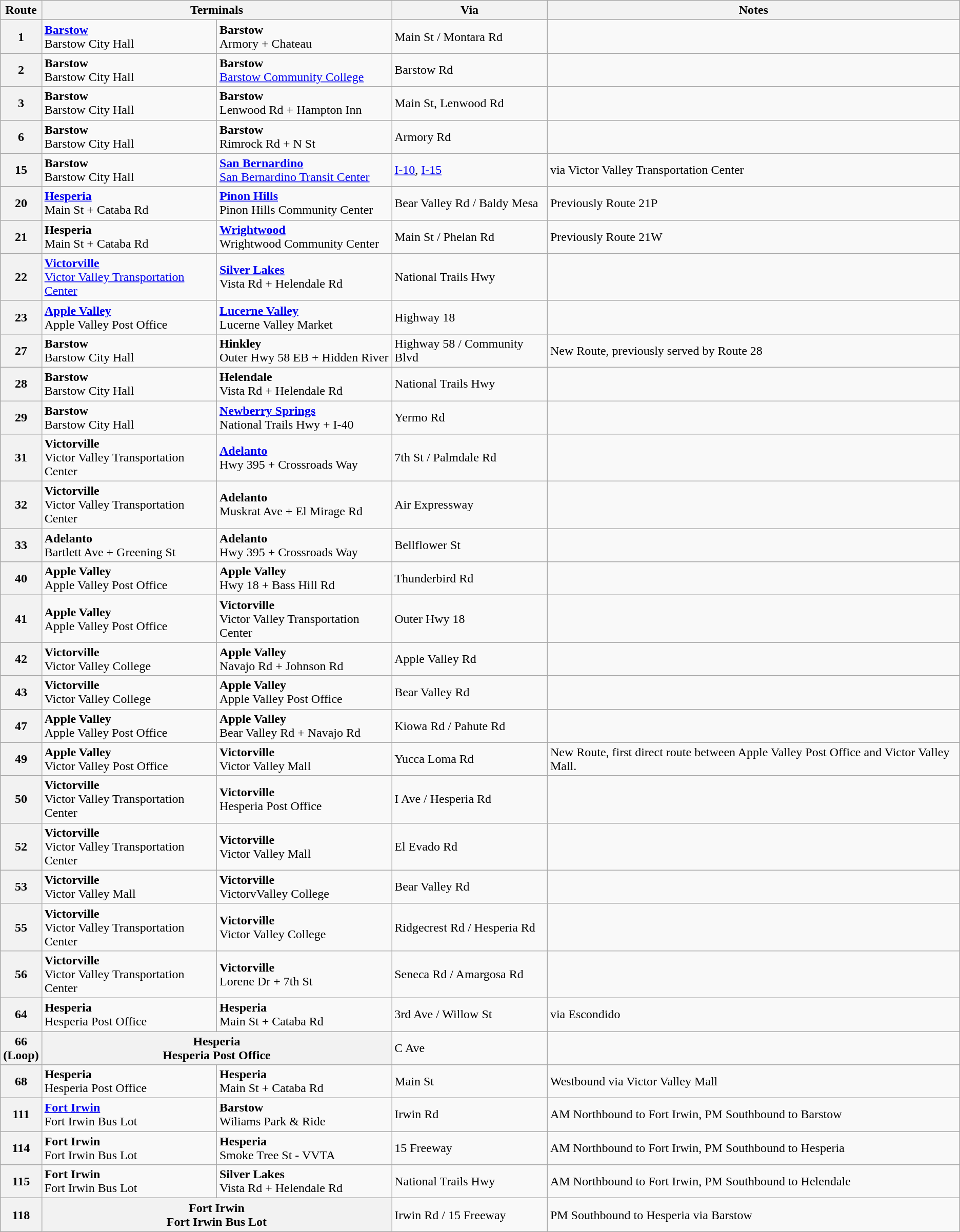<table class="wikitable">
<tr>
<th>Route</th>
<th colspan="2">Terminals</th>
<th>Via</th>
<th>Notes</th>
</tr>
<tr>
<th>1</th>
<td><strong><a href='#'>Barstow</a></strong><br>Barstow City Hall</td>
<td><strong>Barstow</strong><br>Armory + Chateau</td>
<td>Main St / Montara Rd</td>
<td></td>
</tr>
<tr>
<th>2</th>
<td><strong>Barstow</strong><br>Barstow City Hall</td>
<td><strong>Barstow</strong><br><a href='#'>Barstow Community College</a></td>
<td>Barstow Rd</td>
<td></td>
</tr>
<tr>
<th>3</th>
<td><strong>Barstow</strong><br>Barstow City Hall</td>
<td><strong>Barstow</strong><br>Lenwood Rd + Hampton Inn</td>
<td>Main St, Lenwood Rd</td>
<td></td>
</tr>
<tr>
<th>6</th>
<td><strong>Barstow</strong><br>Barstow City Hall</td>
<td><strong>Barstow</strong><br>Rimrock Rd + N St</td>
<td>Armory Rd</td>
<td></td>
</tr>
<tr>
<th>15</th>
<td><strong>Barstow</strong><br>Barstow City Hall</td>
<td><strong><a href='#'>San Bernardino</a></strong><br><a href='#'>San Bernardino Transit Center</a></td>
<td><a href='#'>I-10</a>, <a href='#'>I-15</a></td>
<td>via Victor Valley Transportation Center</td>
</tr>
<tr>
<th>20</th>
<td><strong><a href='#'>Hesperia</a></strong><br>Main St + Cataba Rd</td>
<td><strong><a href='#'>Pinon Hills</a></strong><br>Pinon Hills Community Center</td>
<td>Bear Valley Rd / Baldy Mesa</td>
<td>Previously Route 21P</td>
</tr>
<tr>
<th>21</th>
<td><strong>Hesperia</strong><br>Main St + Cataba Rd</td>
<td><strong><a href='#'>Wrightwood</a></strong><br>Wrightwood Community Center</td>
<td>Main St / Phelan Rd</td>
<td>Previously Route 21W</td>
</tr>
<tr>
<th>22</th>
<td><strong><a href='#'>Victorville</a></strong><br><a href='#'>Victor Valley Transportation Center</a></td>
<td><strong><a href='#'>Silver Lakes</a></strong><br>Vista Rd + Helendale Rd</td>
<td>National Trails Hwy</td>
<td></td>
</tr>
<tr>
<th>23</th>
<td><a href='#'><strong>Apple Valley</strong></a><br>Apple Valley Post Office</td>
<td><strong><a href='#'>Lucerne Valley</a></strong><br>Lucerne Valley Market</td>
<td>Highway 18</td>
<td></td>
</tr>
<tr>
<th>27</th>
<td><strong>Barstow</strong><br>Barstow City Hall</td>
<td><strong>Hinkley</strong><br>Outer Hwy 58 EB + Hidden River</td>
<td>Highway 58 / Community Blvd</td>
<td>New Route, previously served by Route 28</td>
</tr>
<tr>
<th>28</th>
<td><strong>Barstow</strong><br>Barstow City Hall</td>
<td><strong>Helendale</strong><br>Vista Rd + Helendale Rd</td>
<td>National Trails Hwy</td>
<td></td>
</tr>
<tr>
<th>29</th>
<td><strong>Barstow</strong><br>Barstow City Hall</td>
<td><a href='#'><strong>Newberry Springs</strong></a><br>National Trails Hwy + I-40</td>
<td>Yermo Rd</td>
<td></td>
</tr>
<tr>
<th>31</th>
<td><strong>Victorville</strong><br>Victor Valley Transportation Center</td>
<td><a href='#'><strong>Adelanto</strong></a><br>Hwy 395 + Crossroads Way</td>
<td>7th St / Palmdale Rd</td>
<td></td>
</tr>
<tr>
<th>32</th>
<td><strong>Victorville</strong><br>Victor Valley Transportation Center</td>
<td><strong>Adelanto</strong><br>Muskrat Ave + El Mirage Rd</td>
<td>Air Expressway</td>
<td></td>
</tr>
<tr>
<th>33</th>
<td><strong>Adelanto</strong><br>Bartlett Ave + Greening St</td>
<td><strong>Adelanto</strong><br>Hwy 395 + Crossroads Way</td>
<td>Bellflower St</td>
<td></td>
</tr>
<tr>
<th>40</th>
<td><strong>Apple Valley</strong><br>Apple Valley Post Office</td>
<td><strong>Apple Valley</strong><br>Hwy 18 + Bass Hill Rd</td>
<td>Thunderbird Rd</td>
<td></td>
</tr>
<tr>
<th>41</th>
<td><strong>Apple Valley</strong><br>Apple Valley Post Office</td>
<td><strong>Victorville</strong><br>Victor Valley Transportation Center</td>
<td>Outer Hwy 18</td>
<td></td>
</tr>
<tr>
<th>42</th>
<td><strong>Victorville</strong><br>Victor Valley College</td>
<td><strong>Apple Valley</strong><br>Navajo Rd + Johnson Rd</td>
<td>Apple Valley Rd</td>
<td></td>
</tr>
<tr>
<th>43</th>
<td><strong>Victorville</strong><br>Victor Valley College</td>
<td><strong>Apple Valley</strong><br>Apple Valley Post Office</td>
<td>Bear Valley Rd</td>
<td></td>
</tr>
<tr>
<th>47</th>
<td><strong>Apple Valley</strong><br>Apple Valley Post Office</td>
<td><strong>Apple Valley</strong><br>Bear Valley Rd + Navajo Rd</td>
<td>Kiowa Rd / Pahute Rd</td>
<td></td>
</tr>
<tr>
<th>49</th>
<td><strong>Apple Valley</strong><br>Victor Valley Post Office</td>
<td><strong>Victorville</strong><br>Victor Valley Mall</td>
<td>Yucca Loma Rd</td>
<td>New Route, first direct route between Apple Valley Post Office and Victor Valley Mall.</td>
</tr>
<tr>
<th>50</th>
<td><strong>Victorville</strong><br>Victor Valley Transportation Center</td>
<td><strong>Victorville</strong><br>Hesperia Post Office</td>
<td>I Ave / Hesperia Rd</td>
<td></td>
</tr>
<tr>
<th>52</th>
<td><strong>Victorville</strong><br>Victor Valley Transportation Center</td>
<td><strong>Victorville</strong><br>Victor Valley Mall</td>
<td>El Evado Rd</td>
<td></td>
</tr>
<tr>
<th>53</th>
<td><strong>Victorville</strong><br>Victor Valley Mall</td>
<td><strong>Victorville</strong><br>VictorvValley College</td>
<td>Bear Valley Rd</td>
<td></td>
</tr>
<tr>
<th>55</th>
<td><strong>Victorville</strong><br>Victor Valley Transportation Center</td>
<td><strong>Victorville</strong><br>Victor Valley College</td>
<td>Ridgecrest Rd / Hesperia Rd</td>
<td></td>
</tr>
<tr>
<th>56</th>
<td><strong>Victorville</strong><br>Victor Valley Transportation Center</td>
<td><strong>Victorville</strong><br>Lorene Dr + 7th St</td>
<td>Seneca Rd / Amargosa Rd</td>
<td></td>
</tr>
<tr>
<th>64</th>
<td><strong>Hesperia</strong><br>Hesperia Post Office</td>
<td><strong>Hesperia</strong><br>Main St + Cataba Rd</td>
<td>3rd Ave / Willow St</td>
<td>via Escondido</td>
</tr>
<tr>
<th>66<br>(Loop)</th>
<th colspan="2"><strong>Hesperia</strong><br>Hesperia Post Office</th>
<td>C Ave</td>
<td></td>
</tr>
<tr>
<th>68</th>
<td><strong>Hesperia</strong><br>Hesperia Post Office</td>
<td><strong>Hesperia</strong><br>Main St + Cataba Rd</td>
<td>Main St</td>
<td>Westbound via Victor Valley Mall</td>
</tr>
<tr>
<th>111</th>
<td><strong><a href='#'>Fort Irwin</a></strong><br>Fort Irwin Bus Lot</td>
<td><strong>Barstow</strong><br>Wiliams Park & Ride</td>
<td>Irwin Rd</td>
<td>AM Northbound to Fort Irwin, PM Southbound to Barstow</td>
</tr>
<tr>
<th>114</th>
<td><strong>Fort Irwin</strong><br>Fort Irwin Bus Lot</td>
<td><strong>Hesperia</strong><br>Smoke Tree St - VVTA</td>
<td>15 Freeway</td>
<td>AM Northbound to Fort Irwin, PM Southbound to Hesperia</td>
</tr>
<tr>
<th>115</th>
<td><strong>Fort Irwin</strong><br>Fort Irwin Bus Lot</td>
<td><strong>Silver Lakes</strong><br>Vista Rd + Helendale Rd</td>
<td>National Trails Hwy</td>
<td>AM Northbound to Fort Irwin, PM Southbound to Helendale</td>
</tr>
<tr>
<th>118</th>
<th colspan="2"><strong>Fort Irwin</strong><br>Fort Irwin Bus Lot</th>
<td>Irwin Rd / 15 Freeway</td>
<td>PM Southbound to Hesperia via Barstow</td>
</tr>
</table>
